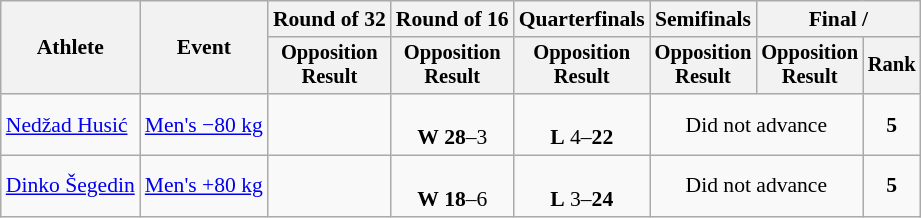<table class="wikitable" style="font-size:90%">
<tr>
<th rowspan="2">Athlete</th>
<th rowspan="2">Event</th>
<th>Round of 32</th>
<th>Round of 16</th>
<th>Quarterfinals</th>
<th>Semifinals</th>
<th colspan=2>Final / </th>
</tr>
<tr style="font-size:95%">
<th>Opposition<br>Result</th>
<th>Opposition<br>Result</th>
<th>Opposition<br>Result</th>
<th>Opposition<br>Result</th>
<th>Opposition<br>Result</th>
<th>Rank</th>
</tr>
<tr align=center>
<td align=left><a href='#'>Nedžad Husić</a></td>
<td align=left><a href='#'>Men's −80 kg</a></td>
<td></td>
<td> <br><strong>W</strong> <strong>28</strong>–3</td>
<td> <br><strong>L</strong> 4–<strong>22</strong></td>
<td colspan=2>Did not advance</td>
<td><strong>5</strong></td>
</tr>
<tr align=center>
<td align=left><a href='#'>Dinko Šegedin</a></td>
<td align=left><a href='#'>Men's +80 kg</a></td>
<td></td>
<td> <br><strong>W</strong> <strong>18</strong>–6</td>
<td> <br><strong>L</strong> 3–<strong>24</strong></td>
<td colspan=2>Did not advance</td>
<td><strong>5</strong></td>
</tr>
</table>
